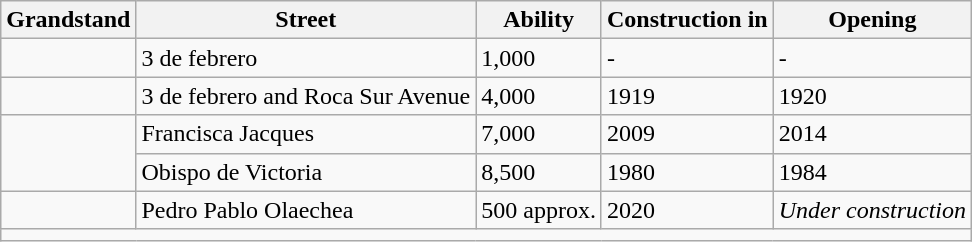<table class="wikitable">
<tr>
<th>Grandstand</th>
<th>Street</th>
<th>Ability</th>
<th>Construction in</th>
<th>Opening</th>
</tr>
<tr>
<td></td>
<td>3 de febrero</td>
<td>1,000</td>
<td>-</td>
<td>-</td>
</tr>
<tr>
<td></td>
<td>3 de febrero and Roca Sur Avenue</td>
<td>4,000</td>
<td>1919</td>
<td>1920</td>
</tr>
<tr>
<td rowspan="2"></td>
<td>Francisca Jacques</td>
<td>7,000</td>
<td>2009</td>
<td>2014</td>
</tr>
<tr>
<td>Obispo de Victoria</td>
<td>8,500</td>
<td>1980</td>
<td>1984</td>
</tr>
<tr>
<td></td>
<td>Pedro Pablo Olaechea</td>
<td>500 approx.</td>
<td>2020</td>
<td><em>Under construction</em></td>
</tr>
<tr>
<td colspan="5"></td>
</tr>
</table>
